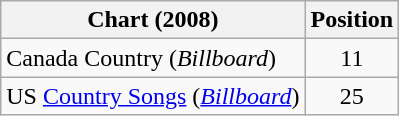<table class="wikitable">
<tr>
<th scope="col">Chart (2008)</th>
<th scope="col">Position</th>
</tr>
<tr>
<td>Canada Country (<em>Billboard</em>)</td>
<td align="center">11</td>
</tr>
<tr>
<td>US <a href='#'>Country Songs</a> (<em><a href='#'>Billboard</a></em>)</td>
<td align="center">25</td>
</tr>
</table>
